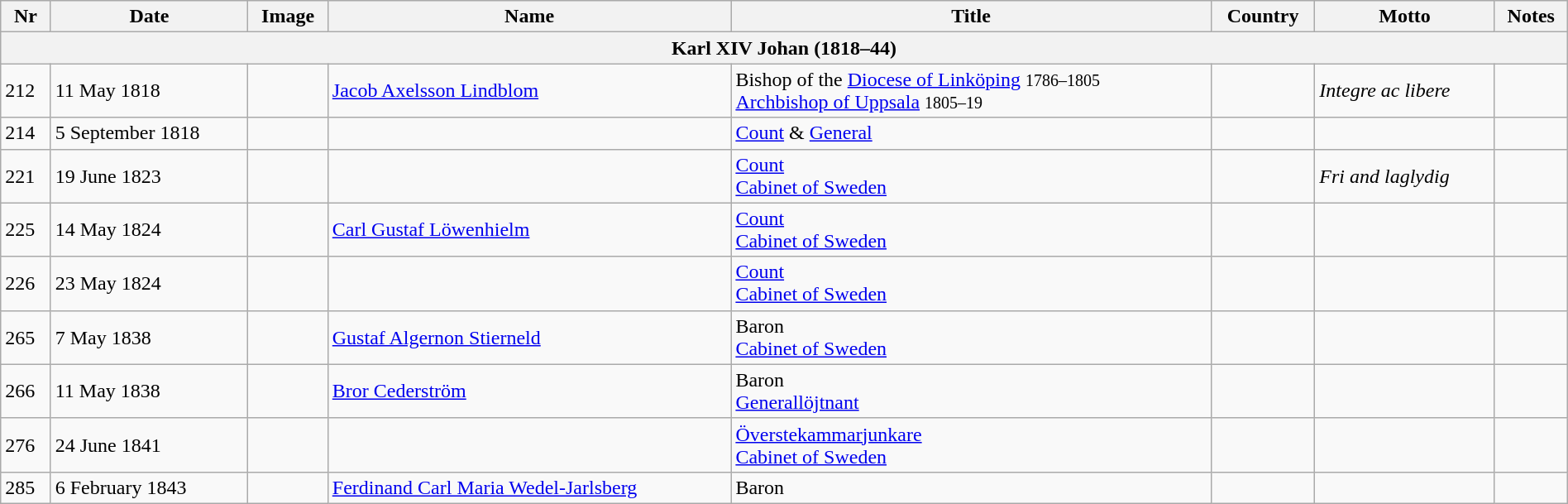<table class="wikitable" width=100%>
<tr>
<th>Nr</th>
<th>Date</th>
<th>Image</th>
<th>Name</th>
<th>Title</th>
<th>Country</th>
<th>Motto</th>
<th>Notes</th>
</tr>
<tr>
<th colspan=8>Karl XIV Johan (1818–44)</th>
</tr>
<tr>
<td>212</td>
<td>11 May 1818</td>
<td></td>
<td><a href='#'>Jacob Axelsson Lindblom</a></td>
<td>Bishop of the <a href='#'>Diocese of Linköping</a> <small>1786–1805</small><br><a href='#'>Archbishop of Uppsala</a> <small>1805–19</small></td>
<td></td>
<td><em>Integre ac libere</em></td>
<td></td>
</tr>
<tr>
<td>214</td>
<td>5 September 1818</td>
<td></td>
<td></td>
<td><a href='#'>Count</a> & <a href='#'>General</a></td>
<td></td>
<td></td>
<td></td>
</tr>
<tr>
<td>221</td>
<td>19 June 1823</td>
<td></td>
<td></td>
<td><a href='#'>Count</a><br><a href='#'>Cabinet of Sweden</a></td>
<td></td>
<td><em>Fri and laglydig</em></td>
<td></td>
</tr>
<tr>
<td>225</td>
<td>14 May 1824</td>
<td></td>
<td><a href='#'>Carl Gustaf Löwenhielm</a></td>
<td><a href='#'>Count</a><br><a href='#'>Cabinet of Sweden</a></td>
<td></td>
<td></td>
<td></td>
</tr>
<tr>
<td>226</td>
<td>23 May 1824</td>
<td></td>
<td></td>
<td><a href='#'>Count</a><br><a href='#'>Cabinet of Sweden</a></td>
<td></td>
<td></td>
<td></td>
</tr>
<tr>
<td>265</td>
<td>7 May 1838</td>
<td></td>
<td><a href='#'>Gustaf Algernon Stierneld</a></td>
<td>Baron<br><a href='#'>Cabinet of Sweden</a></td>
<td></td>
<td></td>
<td></td>
</tr>
<tr>
<td>266</td>
<td>11 May 1838</td>
<td></td>
<td><a href='#'>Bror Cederström</a></td>
<td>Baron<br><a href='#'>Generallöjtnant</a></td>
<td></td>
<td></td>
<td></td>
</tr>
<tr>
<td>276</td>
<td>24 June 1841</td>
<td></td>
<td></td>
<td><a href='#'>Överstekammarjunkare</a> <br> <a href='#'>Cabinet of Sweden</a></td>
<td></td>
<td></td>
<td></td>
</tr>
<tr>
<td>285</td>
<td>6 February 1843</td>
<td></td>
<td><a href='#'>Ferdinand Carl Maria Wedel-Jarlsberg</a></td>
<td>Baron</td>
<td></td>
<td></td>
<td></td>
</tr>
</table>
